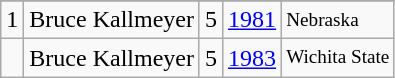<table class="wikitable">
<tr>
</tr>
<tr>
<td>1</td>
<td>Bruce Kallmeyer</td>
<td>5</td>
<td><a href='#'>1981</a></td>
<td style="font-size:80%;">Nebraska</td>
</tr>
<tr>
<td></td>
<td>Bruce Kallmeyer</td>
<td>5</td>
<td><a href='#'>1983</a></td>
<td style="font-size:80%;">Wichita State</td>
</tr>
</table>
